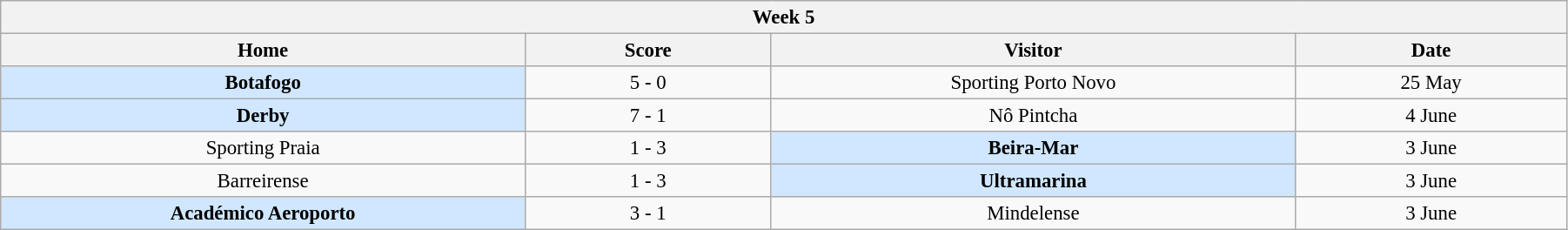<table class="wikitable" style="font-size:95%; text-align: center; width: 95%;">
<tr>
<th colspan="12" style="with: 100%;" align=center>Week 5</th>
</tr>
<tr>
<th width="200">Home</th>
<th width="90">Score</th>
<th width="200">Visitor</th>
<th width="100">Date</th>
</tr>
<tr align=center>
<td bgcolor=#D0E7FF><strong>Botafogo</strong></td>
<td>5 - 0</td>
<td>Sporting Porto Novo</td>
<td>25 May</td>
</tr>
<tr align=center>
<td bgcolor=#D0E7FF><strong>Derby</strong></td>
<td>7 - 1</td>
<td>Nô Pintcha</td>
<td>4 June</td>
</tr>
<tr align=center>
<td>Sporting Praia</td>
<td>1 - 3</td>
<td bgcolor=#D0E7FF><strong>Beira-Mar</strong></td>
<td>3 June</td>
</tr>
<tr align=center>
<td>Barreirense</td>
<td>1 - 3</td>
<td bgcolor=#D0E7FF><strong>Ultramarina</strong></td>
<td>3 June</td>
</tr>
<tr align=center>
<td bgcolor=#D0E7FF><strong>Académico Aeroporto</strong></td>
<td>3 - 1</td>
<td>Mindelense</td>
<td>3 June</td>
</tr>
</table>
